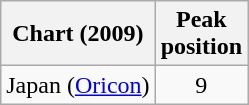<table class="wikitable sortable plainrowheaders">
<tr>
<th scope="col">Chart (2009)</th>
<th scope="col">Peak<br>position</th>
</tr>
<tr>
<td>Japan (<a href='#'>Oricon</a>)</td>
<td style="text-align:center;">9</td>
</tr>
</table>
